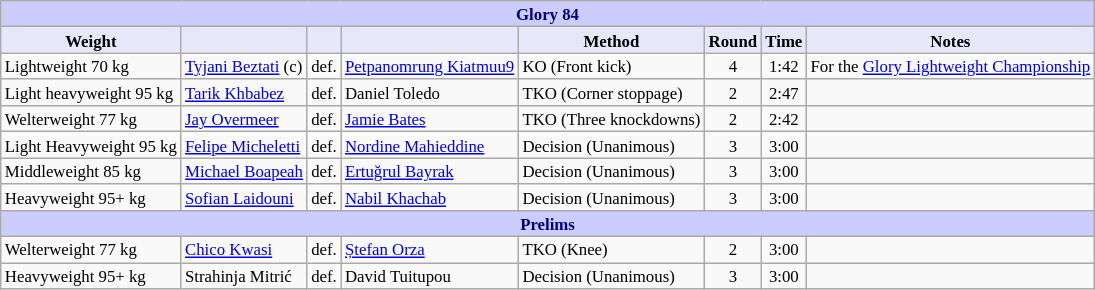<table class="wikitable" style="font-size: 70%;">
<tr>
<th colspan="8" style="background-color: #ccf; color: #000080; text-align: center;"><strong>Glory 84</strong></th>
</tr>
<tr>
<th colspan="1" style="background-color: #E6E8FA; color: #000000; text-align: center;">Weight</th>
<th colspan="1" style="background-color: #E6E8FA; color: #000000; text-align: center;"></th>
<th colspan="1" style="background-color: #E6E8FA; color: #000000; text-align: center;"></th>
<th colspan="1" style="background-color: #E6E8FA; color: #000000; text-align: center;"></th>
<th colspan="1" style="background-color: #E6E8FA; color: #000000; text-align: center;">Method</th>
<th colspan="1" style="background-color: #E6E8FA; color: #000000; text-align: center;">Round</th>
<th colspan="1" style="background-color: #E6E8FA; color: #000000; text-align: center;">Time</th>
<th colspan="1" style="background-color: #E6E8FA; color: #000000; text-align: center;">Notes</th>
</tr>
<tr>
<td>Lightweight 70 kg</td>
<td> <a href='#'>Tyjani Beztati</a> (c)</td>
<td align=center>def.</td>
<td> <a href='#'>Petpanomrung Kiatmuu9</a></td>
<td>KO (Front kick)</td>
<td align=center>4</td>
<td align=center>1:42</td>
<td>For the <a href='#'>Glory Lightweight Championship</a></td>
</tr>
<tr>
<td>Light heavyweight 95 kg</td>
<td> <a href='#'>Tarik Khbabez</a></td>
<td align=center>def.</td>
<td> Daniel Toledo</td>
<td>TKO (Corner stoppage)</td>
<td align=center>2</td>
<td align=center>2:47</td>
<td></td>
</tr>
<tr>
<td>Welterweight 77 kg</td>
<td> <a href='#'>Jay Overmeer</a></td>
<td align=center>def.</td>
<td> <a href='#'>Jamie Bates</a></td>
<td>TKO (Three knockdowns)</td>
<td align=center>2</td>
<td align=center>2:42</td>
<td></td>
</tr>
<tr>
<td>Light Heavyweight 95 kg</td>
<td> <a href='#'>Felipe Micheletti</a></td>
<td align=center>def.</td>
<td> <a href='#'>Nordine Mahieddine</a></td>
<td>Decision (Unanimous)</td>
<td align=center>3</td>
<td align=center>3:00</td>
<td></td>
</tr>
<tr>
<td>Middleweight 85 kg</td>
<td> <a href='#'>Michael Boapeah</a></td>
<td align=center>def.</td>
<td> <a href='#'>Ertuğrul Bayrak</a></td>
<td>Decision (Unanimous)</td>
<td align=center>3</td>
<td align=center>3:00</td>
<td></td>
</tr>
<tr>
<td>Heavyweight 95+ kg</td>
<td> <a href='#'>Sofian Laidouni</a></td>
<td align=center>def.</td>
<td> <a href='#'>Nabil Khachab</a></td>
<td>Decision (Unanimous)</td>
<td align=center>3</td>
<td align=center>3:00</td>
<td></td>
</tr>
<tr>
<th colspan="8" style="background-color: #ccf; color: #000080; text-align: center;"><strong>Prelims</strong></th>
</tr>
<tr>
<td>Welterweight 77 kg</td>
<td> <a href='#'>Chico Kwasi</a></td>
<td align=center>def.</td>
<td> <a href='#'>Ștefan Orza</a></td>
<td>TKO (Knee)</td>
<td align=center>2</td>
<td align=center>3:00</td>
<td></td>
</tr>
<tr>
<td>Heavyweight 95+ kg</td>
<td> Strahinja Mitrić</td>
<td align=center>def.</td>
<td> David Tuitupou</td>
<td>Decision (Unanimous)</td>
<td align=center>3</td>
<td align=center>3:00</td>
<td></td>
</tr>
</table>
